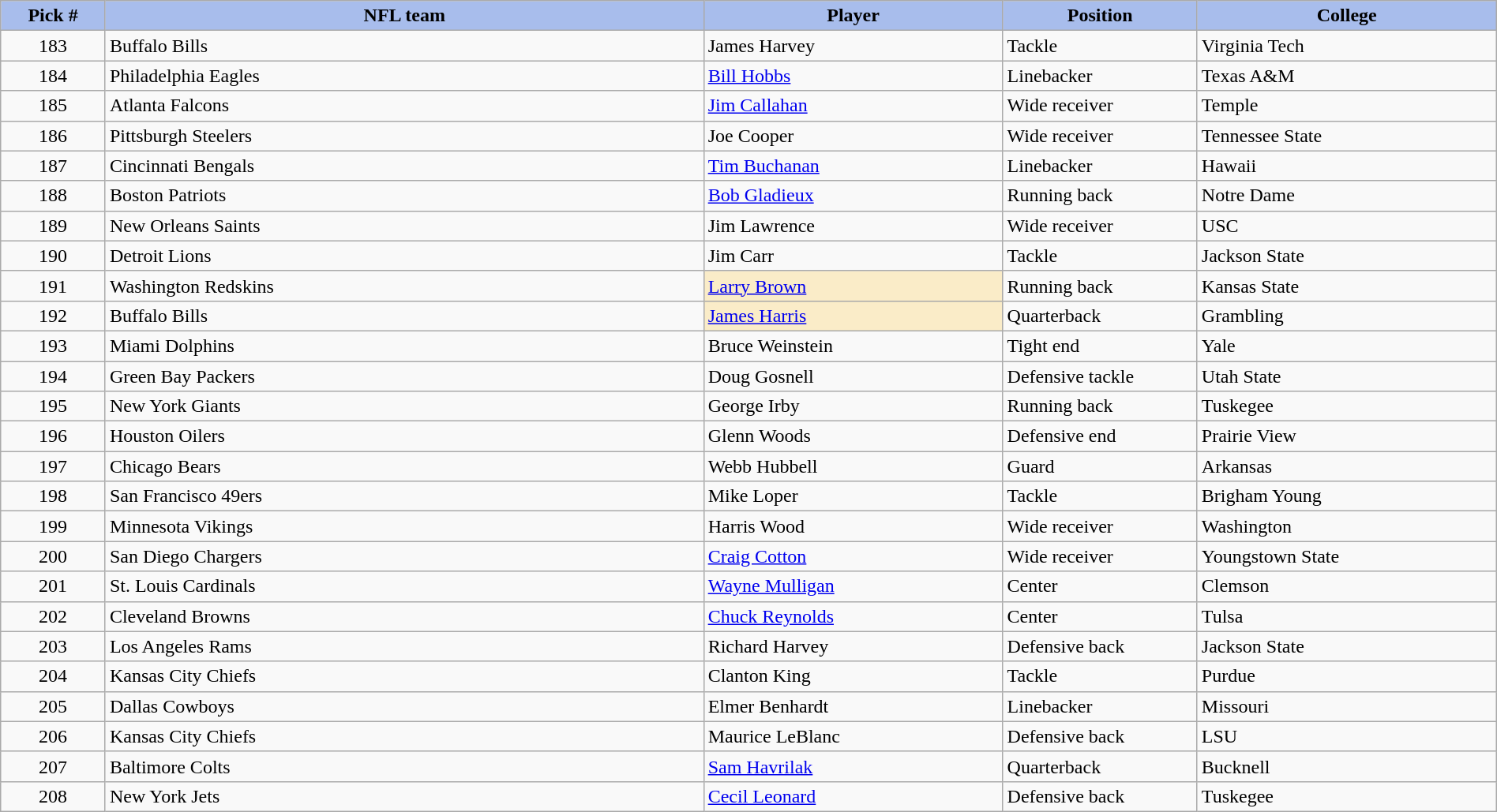<table class="wikitable sortable sortable" style="width: 100%">
<tr>
<th style="background:#A8BDEC;" width=7%>Pick #</th>
<th width=40% style="background:#A8BDEC;">NFL team</th>
<th width=20% style="background:#A8BDEC;">Player</th>
<th width=13% style="background:#A8BDEC;">Position</th>
<th style="background:#A8BDEC;">College</th>
</tr>
<tr>
<td align=center>183</td>
<td>Buffalo Bills</td>
<td>James Harvey</td>
<td>Tackle</td>
<td>Virginia Tech</td>
</tr>
<tr>
<td align=center>184</td>
<td>Philadelphia Eagles</td>
<td><a href='#'>Bill Hobbs</a></td>
<td>Linebacker</td>
<td>Texas A&M</td>
</tr>
<tr>
<td align=center>185</td>
<td>Atlanta Falcons</td>
<td><a href='#'>Jim Callahan</a></td>
<td>Wide receiver</td>
<td>Temple</td>
</tr>
<tr>
<td align=center>186</td>
<td>Pittsburgh Steelers</td>
<td>Joe Cooper</td>
<td>Wide receiver</td>
<td>Tennessee State</td>
</tr>
<tr>
<td align=center>187</td>
<td>Cincinnati Bengals</td>
<td><a href='#'>Tim Buchanan</a></td>
<td>Linebacker</td>
<td>Hawaii</td>
</tr>
<tr>
<td align=center>188</td>
<td>Boston Patriots</td>
<td><a href='#'>Bob Gladieux</a></td>
<td>Running back</td>
<td>Notre Dame</td>
</tr>
<tr>
<td align=center>189</td>
<td>New Orleans Saints</td>
<td>Jim Lawrence</td>
<td>Wide receiver</td>
<td>USC</td>
</tr>
<tr>
<td align=center>190</td>
<td>Detroit Lions</td>
<td>Jim Carr</td>
<td>Tackle</td>
<td>Jackson State</td>
</tr>
<tr>
<td align=center>191</td>
<td>Washington Redskins</td>
<td bgcolor="#faecc8"><a href='#'>Larry Brown</a></td>
<td>Running back</td>
<td>Kansas State</td>
</tr>
<tr>
<td align=center>192</td>
<td>Buffalo Bills</td>
<td bgcolor="#faecc8"><a href='#'>James Harris</a></td>
<td>Quarterback</td>
<td>Grambling</td>
</tr>
<tr>
<td align=center>193</td>
<td>Miami Dolphins</td>
<td>Bruce Weinstein</td>
<td>Tight end</td>
<td>Yale</td>
</tr>
<tr>
<td align=center>194</td>
<td>Green Bay Packers</td>
<td>Doug Gosnell</td>
<td>Defensive  tackle</td>
<td>Utah State</td>
</tr>
<tr>
<td align=center>195</td>
<td>New York Giants</td>
<td>George Irby</td>
<td>Running back</td>
<td>Tuskegee</td>
</tr>
<tr>
<td align=center>196</td>
<td>Houston Oilers</td>
<td>Glenn Woods</td>
<td>Defensive end</td>
<td>Prairie View</td>
</tr>
<tr>
<td align=center>197</td>
<td>Chicago Bears</td>
<td>Webb Hubbell</td>
<td>Guard</td>
<td>Arkansas</td>
</tr>
<tr>
<td align=center>198</td>
<td>San Francisco 49ers</td>
<td>Mike Loper</td>
<td>Tackle</td>
<td>Brigham Young</td>
</tr>
<tr>
<td align=center>199</td>
<td>Minnesota Vikings</td>
<td>Harris Wood</td>
<td>Wide receiver</td>
<td>Washington</td>
</tr>
<tr>
<td align=center>200</td>
<td>San Diego Chargers</td>
<td><a href='#'>Craig Cotton</a></td>
<td>Wide receiver</td>
<td>Youngstown State</td>
</tr>
<tr>
<td align=center>201</td>
<td>St. Louis Cardinals</td>
<td><a href='#'>Wayne Mulligan</a></td>
<td>Center</td>
<td>Clemson</td>
</tr>
<tr>
<td align=center>202</td>
<td>Cleveland Browns</td>
<td><a href='#'>Chuck Reynolds</a></td>
<td>Center</td>
<td>Tulsa</td>
</tr>
<tr>
<td align=center>203</td>
<td>Los Angeles Rams</td>
<td>Richard Harvey</td>
<td>Defensive back</td>
<td>Jackson State</td>
</tr>
<tr>
<td align=center>204</td>
<td>Kansas City Chiefs</td>
<td>Clanton King</td>
<td>Tackle</td>
<td>Purdue</td>
</tr>
<tr>
<td align=center>205</td>
<td>Dallas Cowboys</td>
<td>Elmer Benhardt</td>
<td>Linebacker</td>
<td>Missouri</td>
</tr>
<tr>
<td align=center>206</td>
<td>Kansas City Chiefs</td>
<td>Maurice LeBlanc</td>
<td>Defensive back</td>
<td>LSU</td>
</tr>
<tr>
<td align=center>207</td>
<td>Baltimore Colts</td>
<td><a href='#'>Sam Havrilak</a></td>
<td>Quarterback</td>
<td>Bucknell</td>
</tr>
<tr>
<td align=center>208</td>
<td>New York Jets</td>
<td><a href='#'>Cecil Leonard</a></td>
<td>Defensive back</td>
<td>Tuskegee</td>
</tr>
</table>
